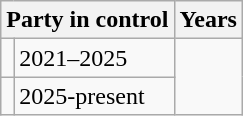<table class="wikitable">
<tr>
<th colspan="2">Party in control</th>
<th>Years</th>
</tr>
<tr>
<td></td>
<td>2021–2025</td>
</tr>
<tr>
<td></td>
<td>2025-present</td>
</tr>
</table>
